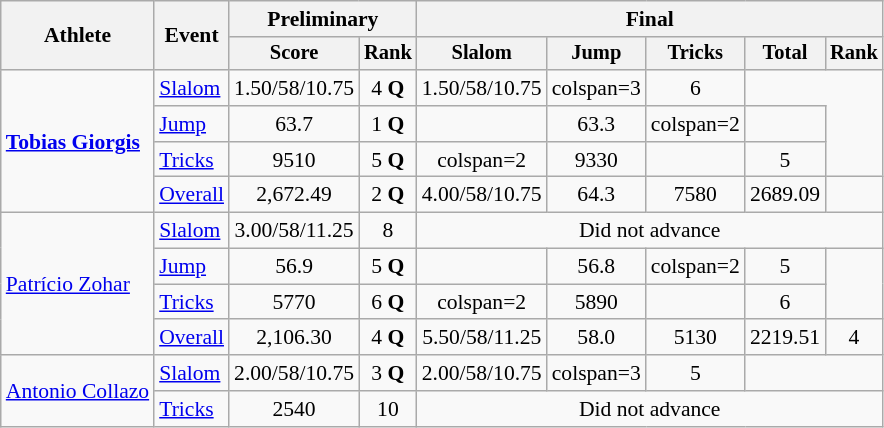<table class=wikitable style=font-size:90%;text-align:center>
<tr>
<th rowspan=2>Athlete</th>
<th rowspan=2>Event</th>
<th colspan=2>Preliminary</th>
<th colspan=5>Final</th>
</tr>
<tr style=font-size:95%>
<th>Score</th>
<th>Rank</th>
<th>Slalom</th>
<th>Jump</th>
<th>Tricks</th>
<th>Total</th>
<th>Rank</th>
</tr>
<tr>
<td align=left rowspan=4><strong><a href='#'>Tobias Giorgis</a></strong></td>
<td align=left><a href='#'>Slalom</a></td>
<td>1.50/58/10.75</td>
<td>4 <strong>Q</strong></td>
<td>1.50/58/10.75</td>
<td>colspan=3 </td>
<td>6</td>
</tr>
<tr>
<td align=left><a href='#'>Jump</a></td>
<td>63.7</td>
<td>1 <strong>Q</strong></td>
<td></td>
<td>63.3</td>
<td>colspan=2 </td>
<td></td>
</tr>
<tr>
<td align=left><a href='#'>Tricks</a></td>
<td>9510</td>
<td>5 <strong>Q</strong></td>
<td>colspan=2 </td>
<td>9330</td>
<td></td>
<td>5</td>
</tr>
<tr>
<td align=left><a href='#'>Overall</a></td>
<td>2,672.49</td>
<td>2 <strong>Q</strong></td>
<td>4.00/58/10.75</td>
<td>64.3</td>
<td>7580</td>
<td>2689.09</td>
<td></td>
</tr>
<tr>
<td align=left rowspan=4><a href='#'>Patrício Zohar</a></td>
<td align=left><a href='#'>Slalom</a></td>
<td>3.00/58/11.25</td>
<td>8</td>
<td colspan=5>Did not advance</td>
</tr>
<tr>
<td align=left><a href='#'>Jump</a></td>
<td>56.9</td>
<td>5 <strong>Q</strong></td>
<td></td>
<td>56.8</td>
<td>colspan=2 </td>
<td>5</td>
</tr>
<tr>
<td align=left><a href='#'>Tricks</a></td>
<td>5770</td>
<td>6 <strong>Q</strong></td>
<td>colspan=2 </td>
<td>5890</td>
<td></td>
<td>6</td>
</tr>
<tr>
<td align=left><a href='#'>Overall</a></td>
<td>2,106.30</td>
<td>4 <strong>Q</strong></td>
<td>5.50/58/11.25</td>
<td>58.0</td>
<td>5130</td>
<td>2219.51</td>
<td>4</td>
</tr>
<tr>
<td align=left rowspan=2><a href='#'>Antonio Collazo</a></td>
<td align=left><a href='#'>Slalom</a></td>
<td>2.00/58/10.75</td>
<td>3 <strong>Q</strong></td>
<td>2.00/58/10.75</td>
<td>colspan=3 </td>
<td>5</td>
</tr>
<tr>
<td align=left><a href='#'>Tricks</a></td>
<td>2540</td>
<td>10</td>
<td colspan=5>Did not advance</td>
</tr>
</table>
